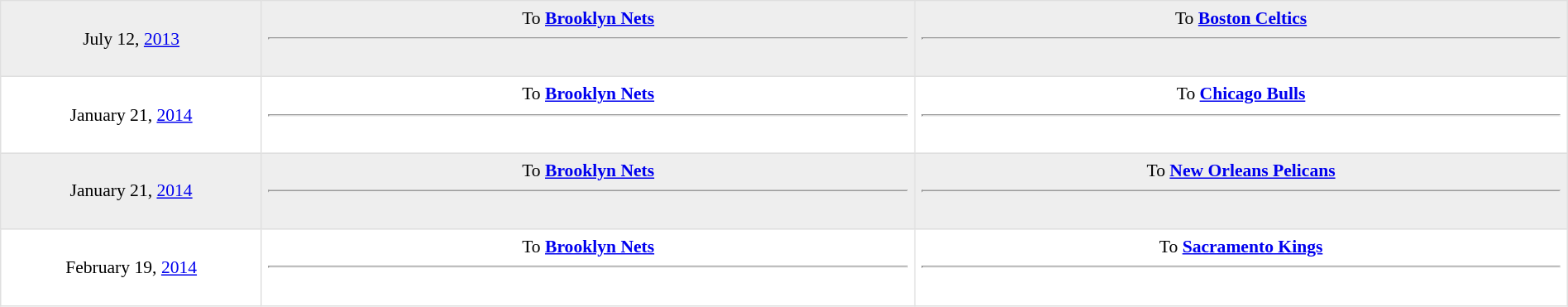<table border=1 style="border-collapse:collapse; font-size:90%; text-align: center; width: 100%" bordercolor="#DFDFDF"  cellpadding="5">
<tr bgcolor="#eee">
<td style="width:12%">July 12, <a href='#'>2013</a><br></td>
<td style="width:30%" valign="top">To <strong><a href='#'>Brooklyn Nets</a></strong><hr><br></td>
<td style="width:30%" valign="top">To <strong><a href='#'>Boston Celtics</a></strong><hr><br></td>
</tr>
<tr bgcolor="#fff">
<td style="width:12%">January 21, <a href='#'>2014</a><br></td>
<td style="width:30%" valign="top">To <strong><a href='#'>Brooklyn Nets</a></strong><hr><br></td>
<td style="width:30%" valign="top">To <strong><a href='#'>Chicago Bulls</a></strong><hr><br></td>
</tr>
<tr bgcolor="#eee">
<td style="width:12%">January 21, <a href='#'>2014</a><br></td>
<td style="width:30%" valign="top">To <strong><a href='#'>Brooklyn Nets</a></strong><hr><br></td>
<td style="width:30%" valign="top">To <strong><a href='#'>New Orleans Pelicans</a></strong><hr><br></td>
</tr>
<tr bgcolor="#fff">
<td style="width:12%">February 19, <a href='#'>2014</a><br></td>
<td style="width:30%" valign="top">To <strong><a href='#'>Brooklyn Nets</a></strong><hr><br></td>
<td style="width:30%" valign="top">To <strong><a href='#'>Sacramento Kings</a></strong><hr><br></td>
</tr>
</table>
